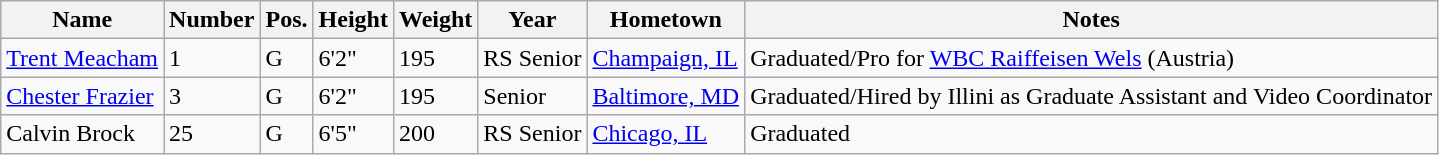<table class="wikitable sortable" border="1">
<tr>
<th>Name</th>
<th>Number</th>
<th>Pos.</th>
<th>Height</th>
<th>Weight</th>
<th>Year</th>
<th>Hometown</th>
<th class="unsortable">Notes</th>
</tr>
<tr>
<td><a href='#'>Trent Meacham</a></td>
<td>1</td>
<td>G</td>
<td>6'2"</td>
<td>195</td>
<td>RS Senior</td>
<td><a href='#'>Champaign, IL</a></td>
<td>Graduated/Pro for <a href='#'>WBC Raiffeisen Wels</a> (Austria)</td>
</tr>
<tr>
<td><a href='#'>Chester Frazier</a></td>
<td>3</td>
<td>G</td>
<td>6'2"</td>
<td>195</td>
<td>Senior</td>
<td><a href='#'>Baltimore, MD</a></td>
<td>Graduated/Hired by Illini as Graduate Assistant and Video Coordinator</td>
</tr>
<tr>
<td>Calvin Brock</td>
<td>25</td>
<td>G</td>
<td>6'5"</td>
<td>200</td>
<td>RS Senior</td>
<td><a href='#'>Chicago, IL</a></td>
<td>Graduated</td>
</tr>
</table>
